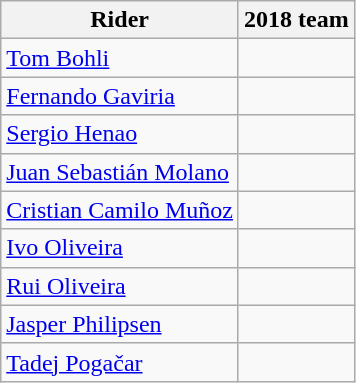<table class="wikitable">
<tr>
<th>Rider</th>
<th>2018 team</th>
</tr>
<tr>
<td><a href='#'>Tom Bohli</a></td>
<td></td>
</tr>
<tr>
<td><a href='#'>Fernando Gaviria</a></td>
<td></td>
</tr>
<tr>
<td><a href='#'>Sergio Henao</a></td>
<td></td>
</tr>
<tr>
<td><a href='#'>Juan Sebastián Molano</a></td>
<td></td>
</tr>
<tr>
<td><a href='#'>Cristian Camilo Muñoz</a></td>
<td></td>
</tr>
<tr>
<td><a href='#'>Ivo Oliveira</a></td>
<td></td>
</tr>
<tr>
<td><a href='#'>Rui Oliveira</a></td>
<td></td>
</tr>
<tr>
<td><a href='#'>Jasper Philipsen</a></td>
<td></td>
</tr>
<tr>
<td><a href='#'>Tadej Pogačar</a></td>
<td></td>
</tr>
</table>
